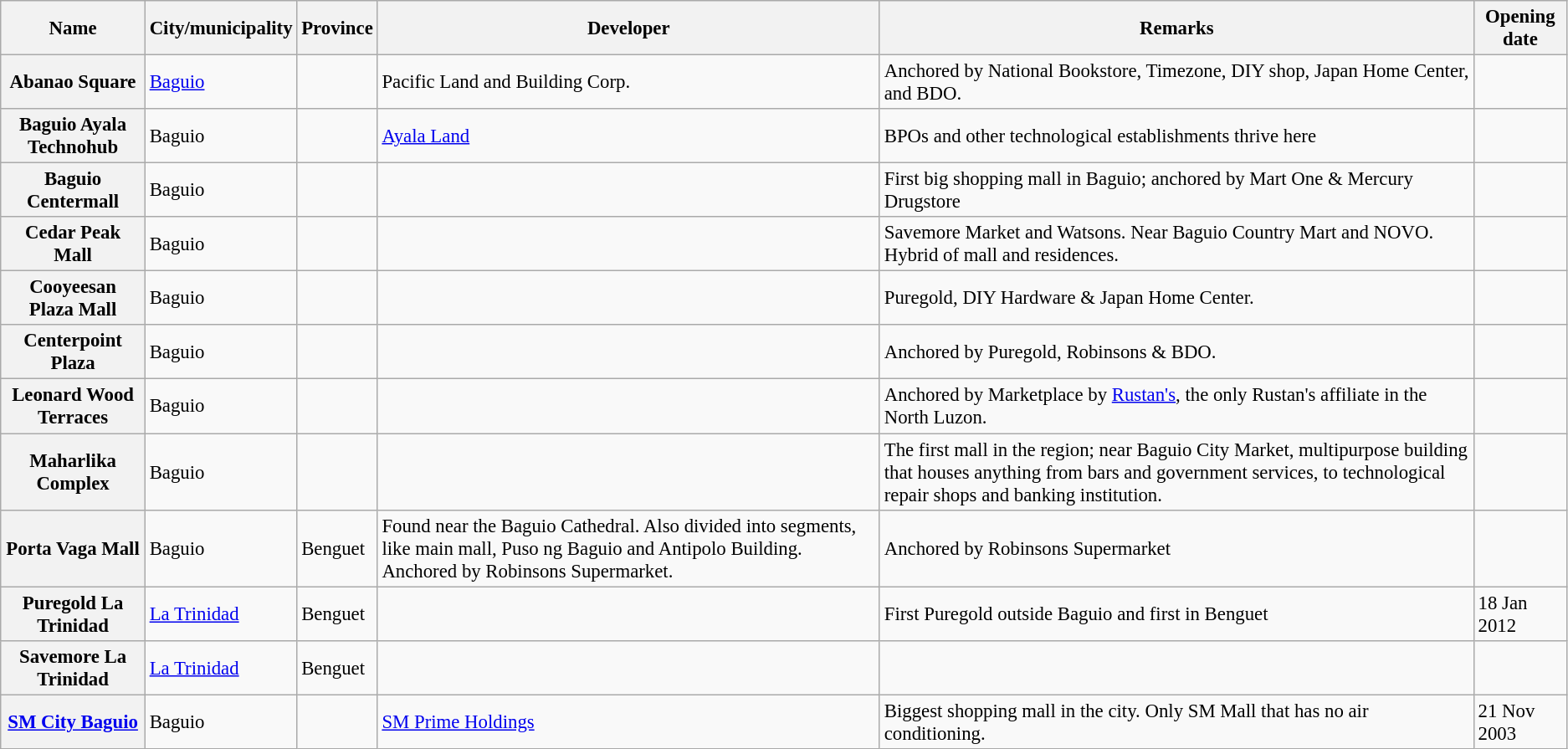<table class="wikitable sortable plainrowheaders" style="font-size:95%;">
<tr>
<th scope="col">Name</th>
<th scope="col">City/municipality</th>
<th scope="col">Province</th>
<th scope="col">Developer</th>
<th scope="col" class="unsortable">Remarks</th>
<th scope="col">Opening date</th>
</tr>
<tr>
<th scope="row">Abanao Square</th>
<td><a href='#'>Baguio</a></td>
<td></td>
<td>Pacific Land and Building Corp.</td>
<td>Anchored by National Bookstore, Timezone, DIY shop, Japan Home Center, and BDO.</td>
<td></td>
</tr>
<tr>
<th scope="row">Baguio Ayala Technohub</th>
<td>Baguio</td>
<td></td>
<td><a href='#'>Ayala Land</a></td>
<td>BPOs and other technological establishments thrive here</td>
</tr>
<tr>
<th scope="row">Baguio Centermall</th>
<td>Baguio</td>
<td></td>
<td></td>
<td>First big shopping mall in Baguio; anchored by Mart One & Mercury Drugstore</td>
<td></td>
</tr>
<tr>
<th scope="row">Cedar Peak Mall</th>
<td>Baguio</td>
<td></td>
<td></td>
<td>Savemore Market and Watsons. Near Baguio Country Mart and NOVO. Hybrid of mall and residences.</td>
<td></td>
</tr>
<tr>
<th scope="row">Cooyeesan Plaza Mall</th>
<td>Baguio</td>
<td></td>
<td></td>
<td>Puregold, DIY Hardware & Japan Home Center.</td>
</tr>
<tr>
<th scope="row">Centerpoint Plaza</th>
<td>Baguio</td>
<td></td>
<td></td>
<td>Anchored by Puregold, Robinsons & BDO.</td>
<td></td>
</tr>
<tr>
<th scope="row">Leonard Wood Terraces</th>
<td>Baguio</td>
<td></td>
<td></td>
<td>Anchored by Marketplace by <a href='#'>Rustan's</a>, the only Rustan's affiliate in the North Luzon.</td>
</tr>
<tr>
<th scope="row">Maharlika Complex</th>
<td>Baguio</td>
<td></td>
<td></td>
<td>The first mall in the region; near Baguio City Market, multipurpose building that houses anything from bars and government services, to technological repair shops and banking institution.</td>
<td></td>
</tr>
<tr>
<th scope="row">Porta Vaga Mall</th>
<td>Baguio</td>
<td>Benguet</td>
<td>Found near the Baguio Cathedral. Also divided into segments, like main mall, Puso ng Baguio and Antipolo Building. Anchored by Robinsons Supermarket.</td>
<td>Anchored by Robinsons Supermarket</td>
<td></td>
</tr>
<tr>
<th scope="row">Puregold La Trinidad</th>
<td><a href='#'>La Trinidad</a></td>
<td>Benguet</td>
<td></td>
<td>First Puregold outside Baguio and first in Benguet</td>
<td>18 Jan 2012</td>
</tr>
<tr>
<th scope="row">Savemore La Trinidad</th>
<td><a href='#'>La Trinidad</a></td>
<td>Benguet</td>
<td></td>
<td></td>
<td></td>
</tr>
<tr>
<th scope="row"><a href='#'>SM City Baguio</a></th>
<td>Baguio</td>
<td></td>
<td><a href='#'>SM Prime Holdings</a></td>
<td>Biggest shopping mall in the city. Only SM Mall that has no air conditioning.</td>
<td>21 Nov 2003</td>
</tr>
</table>
